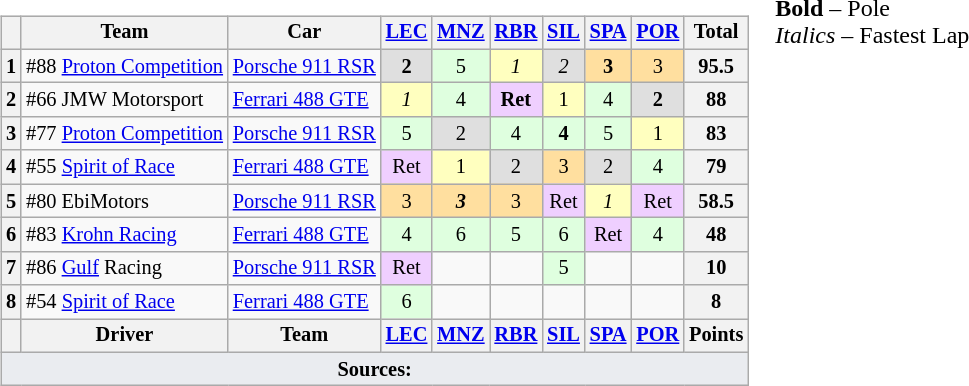<table>
<tr>
<td valign="top"><br><table class="wikitable" style="font-size: 85%; text-align:center">
<tr>
<th></th>
<th>Team</th>
<th>Car</th>
<th><a href='#'>LEC</a><br></th>
<th><a href='#'>MNZ</a><br></th>
<th><a href='#'>RBR</a><br></th>
<th><a href='#'>SIL</a><br></th>
<th><a href='#'>SPA</a><br></th>
<th><a href='#'>POR</a><br></th>
<th>Total</th>
</tr>
<tr>
<th>1</th>
<td align=left> #88 <a href='#'>Proton Competition</a></td>
<td align=left><a href='#'>Porsche 911 RSR</a></td>
<td style="background:#DFDFDF;"><strong>2</strong></td>
<td style="background:#DFFFDF;">5</td>
<td style="background:#FFFFBF;"><em>1</em></td>
<td style="background:#DFDFDF;"><em>2</em></td>
<td style="background:#FFDF9F;"><strong>3</strong></td>
<td style="background:#FFDF9F;">3</td>
<th>95.5</th>
</tr>
<tr>
<th>2</th>
<td align=left> #66 JMW Motorsport</td>
<td align=left><a href='#'>Ferrari 488 GTE</a></td>
<td style="background:#FFFFBF;"><em>1</em></td>
<td style="background:#DFFFDF;">4</td>
<td style="background:#EFCFFF;"><strong>Ret</strong></td>
<td style="background:#FFFFBF;">1</td>
<td style="background:#DFFFDF;">4</td>
<td style="background:#DFDFDF;"><strong>2</strong></td>
<th>88</th>
</tr>
<tr>
<th>3</th>
<td align=left> #77 <a href='#'>Proton Competition</a></td>
<td align=left><a href='#'>Porsche 911 RSR</a></td>
<td style="background:#DFFFDF;">5</td>
<td style="background:#DFDFDF;">2</td>
<td style="background:#DFFFDF;">4</td>
<td style="background:#DFFFDF;"><strong>4</strong></td>
<td style="background:#DFFFDF;">5</td>
<td style="background:#FFFFBF;">1</td>
<th>83</th>
</tr>
<tr>
<th>4</th>
<td align=left> #55 <a href='#'>Spirit of Race</a></td>
<td align=left><a href='#'>Ferrari 488 GTE</a></td>
<td style="background:#efcfff;">Ret</td>
<td style="background:#FFFFBF;">1</td>
<td style="background:#DFDFDF;">2</td>
<td style="background:#FFDF9F;">3</td>
<td style="background:#DFDFDF;">2</td>
<td style="background:#DFFFDF;">4</td>
<th>79</th>
</tr>
<tr>
<th>5</th>
<td align=left> #80 EbiMotors</td>
<td align=left><a href='#'>Porsche 911 RSR</a></td>
<td style="background:#FFDF9F;">3</td>
<td style="background:#FFDF9F;"><strong><em>3</em></strong></td>
<td style="background:#FFDF9F;">3</td>
<td style="background:#EFCFFF;">Ret</td>
<td style="background:#FFFFBF;"><em>1</em></td>
<td style="background:#EFCFFF;">Ret</td>
<th>58.5</th>
</tr>
<tr>
<th>6</th>
<td align=left> #83 <a href='#'>Krohn Racing</a></td>
<td align=left><a href='#'>Ferrari 488 GTE</a></td>
<td style="background:#DFFFDF;">4</td>
<td style="background:#DFFFDF;">6</td>
<td style="background:#DFFFDF;">5</td>
<td style="background:#DFFFDF;">6</td>
<td style="background:#EFCFFF;">Ret</td>
<td style="background:#DFFFDF;">4</td>
<th>48</th>
</tr>
<tr>
<th>7</th>
<td align=left> #86 <a href='#'>Gulf</a> Racing</td>
<td align=left><a href='#'>Porsche 911 RSR</a></td>
<td style="background:#efcfff;">Ret</td>
<td></td>
<td></td>
<td style="background:#DFFFDF;">5</td>
<td></td>
<td></td>
<th>10</th>
</tr>
<tr>
<th>8</th>
<td align=left> #54 <a href='#'>Spirit of Race</a></td>
<td align=left><a href='#'>Ferrari 488 GTE</a></td>
<td style="background:#DFFFDF;">6</td>
<td></td>
<td></td>
<td></td>
<td></td>
<td></td>
<th>8</th>
</tr>
<tr>
<th></th>
<th>Driver</th>
<th>Team</th>
<th><a href='#'>LEC</a><br></th>
<th><a href='#'>MNZ</a><br></th>
<th><a href='#'>RBR</a><br></th>
<th><a href='#'>SIL</a><br></th>
<th><a href='#'>SPA</a><br></th>
<th><a href='#'>POR</a><br></th>
<th>Points</th>
</tr>
<tr class="sortbottom">
<td colspan="10" style="background-color:#EAECF0;text-align:center"><strong>Sources:</strong></td>
</tr>
</table>
</td>
<td valign="top"><br>
<span><strong>Bold</strong> – Pole<br><em>Italics</em> – Fastest Lap</span></td>
</tr>
</table>
